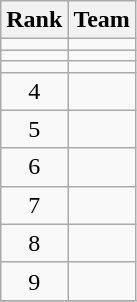<table class="wikitable" style="text-align: center;">
<tr>
<th>Rank</th>
<th>Team</th>
</tr>
<tr>
<td></td>
<td align="left"></td>
</tr>
<tr>
<td></td>
<td align="left"></td>
</tr>
<tr>
<td></td>
<td align="left"></td>
</tr>
<tr>
<td>4</td>
<td align="left"></td>
</tr>
<tr>
<td>5</td>
<td align="left"></td>
</tr>
<tr>
<td>6</td>
<td align="left"></td>
</tr>
<tr>
<td>7</td>
<td align="left"></td>
</tr>
<tr>
<td>8</td>
<td align="left"></td>
</tr>
<tr>
<td>9</td>
<td align="left"></td>
</tr>
<tr>
</tr>
</table>
